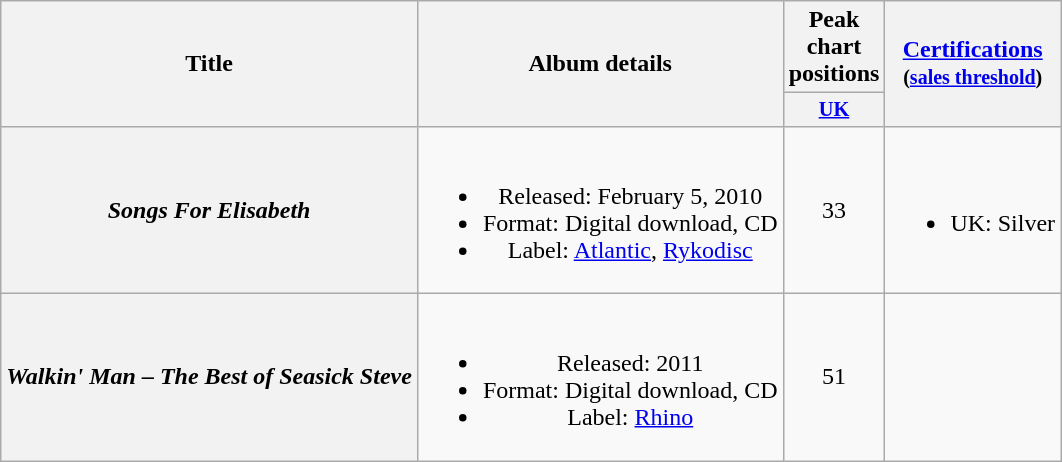<table class="wikitable plainrowheaders" style="text-align:center;">
<tr>
<th scope="col" rowspan="2">Title</th>
<th scope="col" rowspan="2">Album details</th>
<th scope="col" colspan="1">Peak chart positions</th>
<th scope="col" rowspan="2"><a href='#'>Certifications</a><br><small>(<a href='#'>sales threshold</a>)</small></th>
</tr>
<tr>
<th scope="col" style="width:3em;font-size:85%;"><a href='#'>UK</a><br></th>
</tr>
<tr>
<th scope="row"><em>Songs For Elisabeth</em></th>
<td><br><ul><li>Released: February 5, 2010</li><li>Format: Digital download, CD</li><li>Label: <a href='#'>Atlantic</a>, <a href='#'>Rykodisc</a></li></ul></td>
<td>33</td>
<td><br><ul><li>UK: Silver</li></ul></td>
</tr>
<tr>
<th scope="row"><em>Walkin' Man – The Best of Seasick Steve</em></th>
<td><br><ul><li>Released: 2011</li><li>Format: Digital download, CD</li><li>Label: <a href='#'>Rhino</a></li></ul></td>
<td>51</td>
<td></td>
</tr>
</table>
